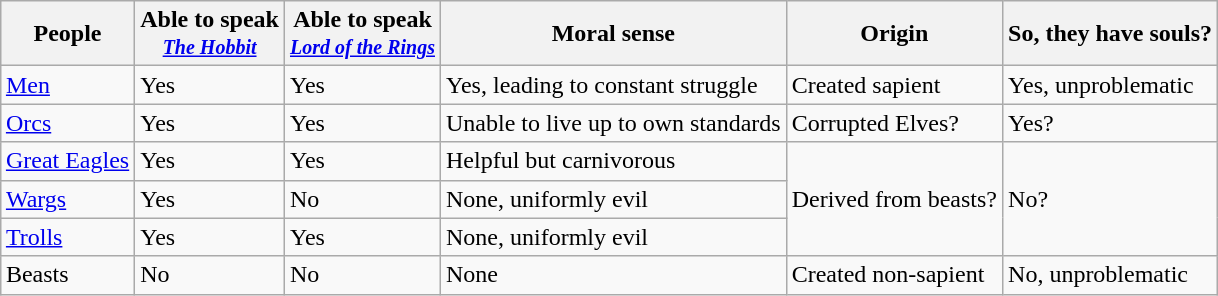<table class="wikitable" style="margin-left: auto; margin-right: auto; border: none;">
<tr>
<th>People</th>
<th>Able to speak<br><small><em><a href='#'>The Hobbit</a></em></small></th>
<th>Able to speak<br><small><em><a href='#'>Lord of the Rings</a></em></small></th>
<th>Moral sense</th>
<th>Origin</th>
<th>So, they have souls?</th>
</tr>
<tr>
<td><a href='#'>Men</a></td>
<td>Yes</td>
<td>Yes</td>
<td>Yes, leading to constant struggle</td>
<td>Created sapient</td>
<td>Yes, unproblematic</td>
</tr>
<tr>
<td><a href='#'>Orcs</a></td>
<td>Yes</td>
<td>Yes</td>
<td>Unable to live up to own standards</td>
<td>Corrupted Elves?</td>
<td>Yes?</td>
</tr>
<tr>
<td><a href='#'>Great Eagles</a></td>
<td>Yes</td>
<td>Yes</td>
<td>Helpful but carnivorous</td>
<td rowspan=3>Derived from beasts?</td>
<td rowspan=3>No?</td>
</tr>
<tr>
<td><a href='#'>Wargs</a></td>
<td>Yes</td>
<td>No</td>
<td>None, uniformly evil      </td>
</tr>
<tr>
<td><a href='#'>Trolls</a></td>
<td>Yes</td>
<td>Yes</td>
<td>None, uniformly evil                </td>
</tr>
<tr>
<td>Beasts</td>
<td>No</td>
<td>No</td>
<td>None</td>
<td>Created non-sapient</td>
<td>No, unproblematic</td>
</tr>
</table>
